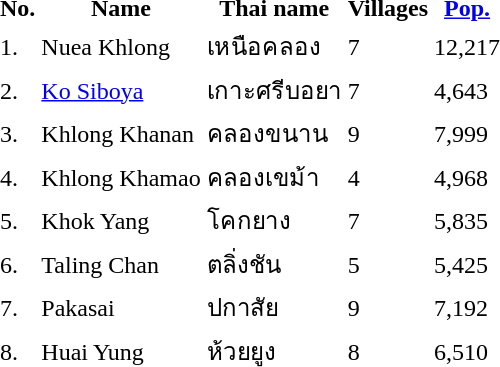<table>
<tr valign=top>
<td><br><table>
<tr>
<th>No.</th>
<th>Name</th>
<th>Thai name</th>
<th>Villages</th>
<th><a href='#'>Pop.</a></th>
<td>    </td>
</tr>
<tr>
<td>1.</td>
<td>Nuea Khlong</td>
<td>เหนือคลอง</td>
<td>7</td>
<td>12,217</td>
</tr>
<tr>
<td>2.</td>
<td><a href='#'>Ko Siboya</a></td>
<td>เกาะศรีบอยา</td>
<td>7</td>
<td>4,643</td>
</tr>
<tr>
<td>3.</td>
<td>Khlong Khanan</td>
<td>คลองขนาน</td>
<td>9</td>
<td>7,999</td>
</tr>
<tr>
<td>4.</td>
<td>Khlong Khamao</td>
<td>คลองเขม้า</td>
<td>4</td>
<td>4,968</td>
</tr>
<tr>
<td>5.</td>
<td>Khok Yang</td>
<td>โคกยาง</td>
<td>7</td>
<td>5,835</td>
</tr>
<tr>
<td>6.</td>
<td>Taling Chan</td>
<td>ตลิ่งชัน</td>
<td>5</td>
<td>5,425</td>
</tr>
<tr>
<td>7.</td>
<td>Pakasai</td>
<td>ปกาสัย</td>
<td>9</td>
<td>7,192</td>
</tr>
<tr>
<td>8.</td>
<td>Huai Yung</td>
<td>ห้วยยูง</td>
<td>8</td>
<td>6,510</td>
</tr>
</table>
</td>
<td> </td>
</tr>
</table>
